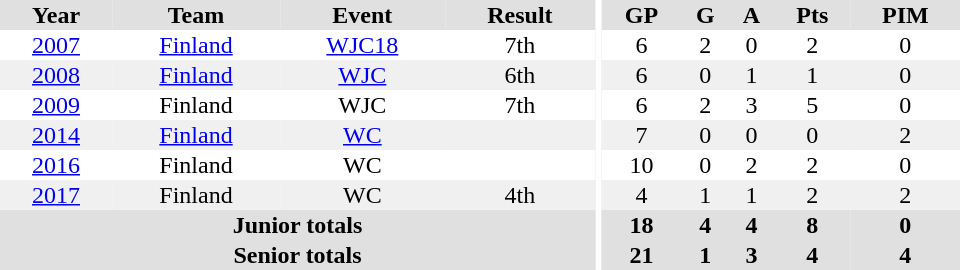<table border="0" cellpadding="1" cellspacing="0" ID="Table3" style="text-align:center; width:40em">
<tr ALIGN="center" bgcolor="#e0e0e0">
<th>Year</th>
<th>Team</th>
<th>Event</th>
<th>Result</th>
<th rowspan="99" bgcolor="#ffffff"></th>
<th>GP</th>
<th>G</th>
<th>A</th>
<th>Pts</th>
<th>PIM</th>
</tr>
<tr>
<td><a href='#'>2007</a></td>
<td><a href='#'>Finland</a></td>
<td><a href='#'>WJC18</a></td>
<td>7th</td>
<td>6</td>
<td>2</td>
<td>0</td>
<td>2</td>
<td>0</td>
</tr>
<tr bgcolor="#f0f0f0">
<td><a href='#'>2008</a></td>
<td><a href='#'>Finland</a></td>
<td><a href='#'>WJC</a></td>
<td>6th</td>
<td>6</td>
<td>0</td>
<td>1</td>
<td>1</td>
<td>0</td>
</tr>
<tr>
<td><a href='#'>2009</a></td>
<td>Finland</td>
<td>WJC</td>
<td>7th</td>
<td>6</td>
<td>2</td>
<td>3</td>
<td>5</td>
<td>0</td>
</tr>
<tr bgcolor="#f0f0f0">
<td><a href='#'>2014</a></td>
<td><a href='#'>Finland</a></td>
<td><a href='#'>WC</a></td>
<td></td>
<td>7</td>
<td>0</td>
<td>0</td>
<td>0</td>
<td>2</td>
</tr>
<tr>
<td><a href='#'>2016</a></td>
<td>Finland</td>
<td>WC</td>
<td></td>
<td>10</td>
<td>0</td>
<td>2</td>
<td>2</td>
<td>0</td>
</tr>
<tr bgcolor="#f0f0f0">
<td><a href='#'>2017</a></td>
<td>Finland</td>
<td>WC</td>
<td>4th</td>
<td>4</td>
<td>1</td>
<td>1</td>
<td>2</td>
<td>2</td>
</tr>
<tr bgcolor="#e0e0e0">
<th colspan="4">Junior totals</th>
<th>18</th>
<th>4</th>
<th>4</th>
<th>8</th>
<th>0</th>
</tr>
<tr bgcolor="#e0e0e0">
<th colspan="4">Senior totals</th>
<th>21</th>
<th>1</th>
<th>3</th>
<th>4</th>
<th>4</th>
</tr>
</table>
